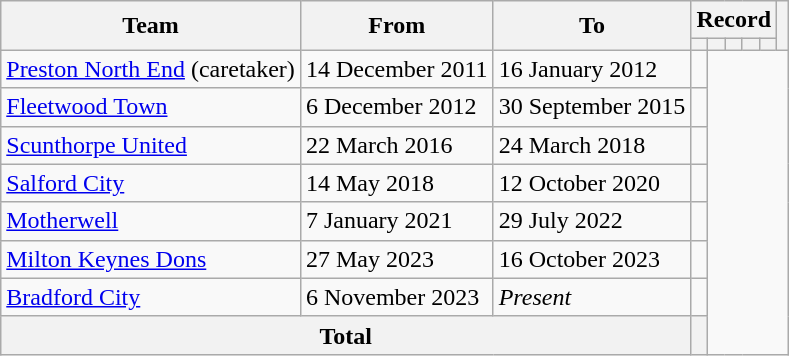<table class=wikitable style=text-align:center>
<tr>
<th rowspan=2>Team</th>
<th rowspan=2>From</th>
<th rowspan=2>To</th>
<th colspan=5>Record</th>
<th rowspan=2></th>
</tr>
<tr>
<th></th>
<th></th>
<th></th>
<th></th>
<th></th>
</tr>
<tr>
<td align=left><a href='#'>Preston North End</a> (caretaker)</td>
<td align=left>14 December 2011</td>
<td align=left>16 January 2012<br></td>
<td></td>
</tr>
<tr>
<td align=left><a href='#'>Fleetwood Town</a></td>
<td align=left>6 December 2012</td>
<td align=left>30 September 2015<br></td>
<td></td>
</tr>
<tr>
<td align=left><a href='#'>Scunthorpe United</a></td>
<td align=left>22 March 2016</td>
<td align=left>24 March 2018<br></td>
<td></td>
</tr>
<tr>
<td align=left><a href='#'>Salford City</a></td>
<td align=left>14 May 2018</td>
<td align=left>12 October 2020<br></td>
<td></td>
</tr>
<tr>
<td align=left><a href='#'>Motherwell</a></td>
<td align=left>7 January 2021</td>
<td align=left>29 July 2022<br></td>
<td></td>
</tr>
<tr>
<td align=left><a href='#'>Milton Keynes Dons</a></td>
<td align=left>27 May 2023</td>
<td align=left>16 October 2023<br></td>
<td></td>
</tr>
<tr>
<td align=left><a href='#'>Bradford City</a></td>
<td align=left>6 November 2023</td>
<td align=left><em>Present</em><br></td>
<td></td>
</tr>
<tr>
<th colspan=3>Total<br></th>
<th></th>
</tr>
</table>
